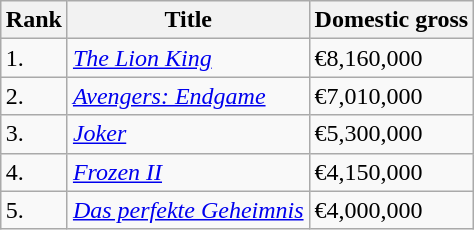<table class="wikitable sortable" style="margin:auto; margin:auto">
<tr>
<th>Rank</th>
<th>Title</th>
<th>Domestic gross</th>
</tr>
<tr>
<td>1.</td>
<td><em><a href='#'>The Lion King</a></em></td>
<td>€8,160,000</td>
</tr>
<tr>
<td>2.</td>
<td><em><a href='#'>Avengers: Endgame</a></em></td>
<td>€7,010,000</td>
</tr>
<tr>
<td>3.</td>
<td><em><a href='#'>Joker</a></em></td>
<td>€5,300,000</td>
</tr>
<tr>
<td>4.</td>
<td><em><a href='#'>Frozen II</a></em></td>
<td>€4,150,000</td>
</tr>
<tr>
<td>5.</td>
<td><em><a href='#'>Das perfekte Geheimnis</a></em></td>
<td>€4,000,000</td>
</tr>
</table>
